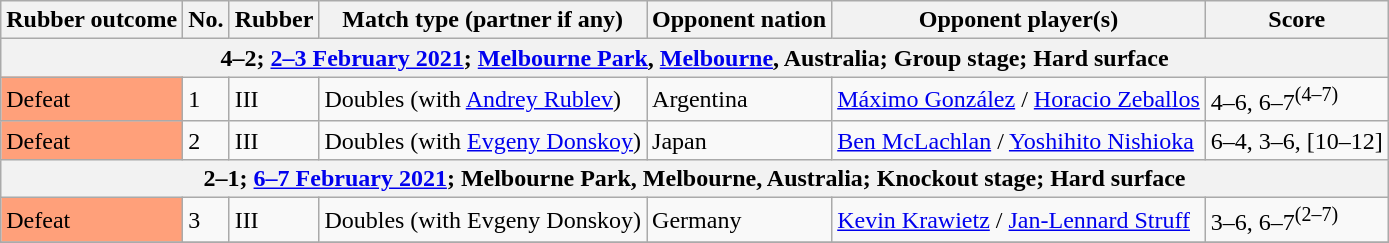<table class=wikitable>
<tr>
<th>Rubber outcome</th>
<th>No.</th>
<th>Rubber</th>
<th>Match type (partner if any)</th>
<th>Opponent nation</th>
<th>Opponent player(s)</th>
<th>Score</th>
</tr>
<tr>
<th colspan=7>4–2; <a href='#'>2–3 February 2021</a>; <a href='#'>Melbourne Park</a>, <a href='#'>Melbourne</a>, Australia; Group stage; Hard surface</th>
</tr>
<tr>
<td bgcolor=FFA07A>Defeat</td>
<td>1</td>
<td>III</td>
<td>Doubles (with <a href='#'>Andrey Rublev</a>)</td>
<td> Argentina</td>
<td><a href='#'>Máximo González</a> / <a href='#'>Horacio Zeballos</a></td>
<td>4–6, 6–7<sup>(4–7)</sup></td>
</tr>
<tr>
<td bgcolor=FFA07A>Defeat</td>
<td>2</td>
<td>III</td>
<td>Doubles (with <a href='#'>Evgeny Donskoy</a>)</td>
<td> Japan</td>
<td><a href='#'>Ben McLachlan</a> / <a href='#'>Yoshihito Nishioka</a></td>
<td>6–4, 3–6, [10–12]</td>
</tr>
<tr>
<th colspan=7>2–1; <a href='#'>6–7 February 2021</a>; Melbourne Park, Melbourne, Australia; Knockout stage; Hard surface</th>
</tr>
<tr>
<td bgcolor=FFA07A>Defeat</td>
<td>3</td>
<td>III</td>
<td>Doubles (with Evgeny Donskoy)</td>
<td> Germany</td>
<td><a href='#'>Kevin Krawietz</a> / <a href='#'>Jan-Lennard Struff</a></td>
<td>3–6, 6–7<sup>(2–7)</sup></td>
</tr>
<tr>
</tr>
</table>
